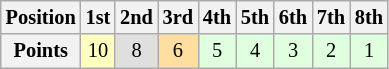<table class="wikitable" style="font-size: 85%;">
<tr>
<th>Position</th>
<th>1st</th>
<th>2nd</th>
<th>3rd</th>
<th>4th</th>
<th>5th</th>
<th>6th</th>
<th>7th</th>
<th>8th</th>
</tr>
<tr align="center">
<th>Points</th>
<td style="background:#FFFFBF;">10</td>
<td style="background:#DFDFDF;">8</td>
<td style="background:#FFDF9F;">6</td>
<td style="background:#DFFFDF;">5</td>
<td style="background:#DFFFDF;">4</td>
<td style="background:#DFFFDF;">3</td>
<td style="background:#DFFFDF;">2</td>
<td style="background:#DFFFDF;">1</td>
</tr>
</table>
